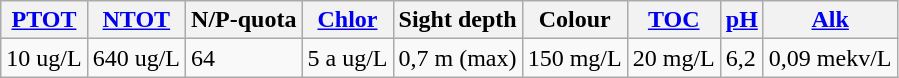<table class="wikitable">
<tr>
<th><a href='#'>PTOT</a></th>
<th><a href='#'>NTOT</a></th>
<th>N/P-quota</th>
<th><a href='#'>Chlor</a></th>
<th>Sight depth</th>
<th>Colour</th>
<th><a href='#'>TOC</a></th>
<th><a href='#'>pH</a></th>
<th><a href='#'>Alk</a></th>
</tr>
<tr>
<td>10 ug/L</td>
<td>640 ug/L</td>
<td>64</td>
<td>5 a ug/L</td>
<td>0,7 m (max)</td>
<td>150 mg/L</td>
<td>20 mg/L</td>
<td>6,2</td>
<td>0,09 mekv/L</td>
</tr>
</table>
